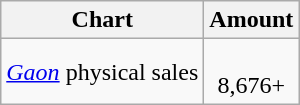<table class="wikitable">
<tr>
<th>Chart</th>
<th>Amount</th>
</tr>
<tr>
<td><em><a href='#'>Gaon</a></em> physical sales</td>
<td align="center"><br>8,676+</td>
</tr>
</table>
